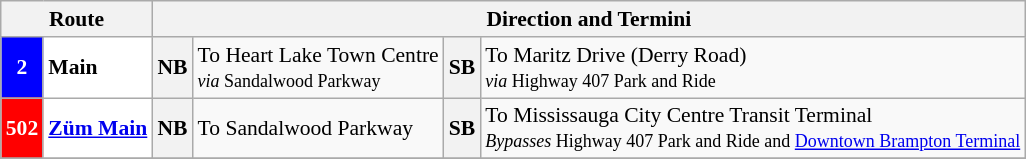<table class=wikitable style="font-size: 90%;" |>
<tr>
<th colspan=2>Route</th>
<th colspan=4>Direction and Termini</th>
</tr>
<tr>
<th style="background:blue; color:white" align="center" valign="center"><div><strong>2</strong></div></th>
<td style="background:white; color:black"><strong>Main</strong></td>
<th>NB</th>
<td>To Heart Lake Town Centre<br><small><em>via</em> Sandalwood Parkway</small></td>
<th>SB</th>
<td>To Maritz Drive (Derry Road)<br><small><em>via</em> Highway 407 Park and Ride</small></td>
</tr>
<tr>
<th style="background:red; color:white" align="center" valign="center"><div><strong>502</strong></div></th>
<td style="background:white; color:black"><strong><a href='#'>Züm Main</a></strong></td>
<th>NB</th>
<td>To Sandalwood Parkway</td>
<th>SB</th>
<td>To Mississauga City Centre Transit Terminal<br><small><em>Bypasses</em> Highway 407 Park and Ride and <a href='#'>Downtown Brampton Terminal</a></small></td>
</tr>
<tr>
</tr>
</table>
